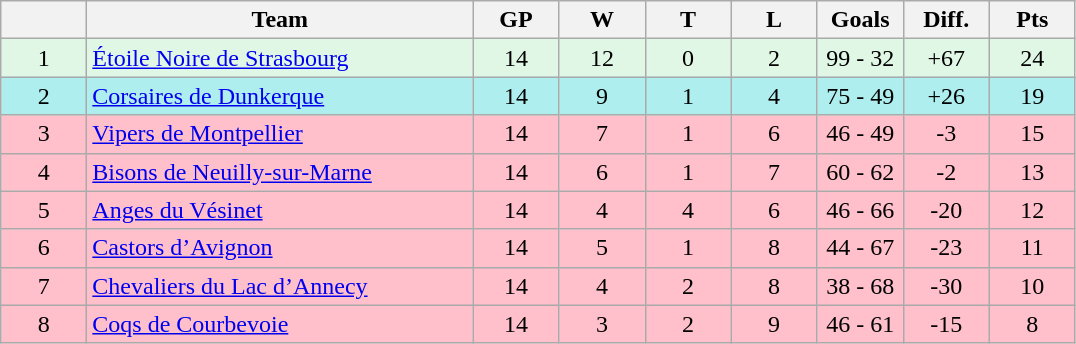<table class="wikitable">
<tr>
<th width="50"></th>
<th width="250">Team</th>
<th width="50">GP</th>
<th width="50">W</th>
<th width="50">T</th>
<th width="50">L</th>
<th width="50">Goals</th>
<th width="50">Diff.</th>
<th width="50">Pts</th>
</tr>
<tr align="center" bgcolor=#E1F7E6>
<td>1</td>
<td align="left"><a href='#'>Étoile Noire de Strasbourg</a></td>
<td>14</td>
<td>12</td>
<td>0</td>
<td>2</td>
<td>99 - 32</td>
<td>+67</td>
<td>24</td>
</tr>
<tr align="center" bgcolor="#AFEEEE">
<td>2</td>
<td align="left"><a href='#'>Corsaires de Dunkerque</a></td>
<td>14</td>
<td>9</td>
<td>1</td>
<td>4</td>
<td>75 - 49</td>
<td>+26</td>
<td>19</td>
</tr>
<tr align="center" bgcolor=#FFC0CB>
<td>3</td>
<td align="left"><a href='#'>Vipers de Montpellier</a></td>
<td>14</td>
<td>7</td>
<td>1</td>
<td>6</td>
<td>46 - 49</td>
<td>-3</td>
<td>15</td>
</tr>
<tr align="center" bgcolor=#FFC0CB>
<td>4</td>
<td align="left"><a href='#'>Bisons de Neuilly-sur-Marne</a></td>
<td>14</td>
<td>6</td>
<td>1</td>
<td>7</td>
<td>60 - 62</td>
<td>-2</td>
<td>13</td>
</tr>
<tr align="center" bgcolor=#FFC0CB>
<td>5</td>
<td align="left"><a href='#'>Anges du Vésinet</a></td>
<td>14</td>
<td>4</td>
<td>4</td>
<td>6</td>
<td>46 - 66</td>
<td>-20</td>
<td>12</td>
</tr>
<tr align="center" bgcolor=#FFC0CB>
<td>6</td>
<td align="left"><a href='#'>Castors d’Avignon</a></td>
<td>14</td>
<td>5</td>
<td>1</td>
<td>8</td>
<td>44 - 67</td>
<td>-23</td>
<td>11</td>
</tr>
<tr align="center" bgcolor=#FFC0CB>
<td>7</td>
<td align="left"><a href='#'>Chevaliers du Lac d’Annecy</a></td>
<td>14</td>
<td>4</td>
<td>2</td>
<td>8</td>
<td>38 - 68</td>
<td>-30</td>
<td>10</td>
</tr>
<tr align="center" bgcolor=#FFC0CB>
<td>8</td>
<td align="left"><a href='#'>Coqs de Courbevoie</a></td>
<td>14</td>
<td>3</td>
<td>2</td>
<td>9</td>
<td>46 - 61</td>
<td>-15</td>
<td>8</td>
</tr>
</table>
